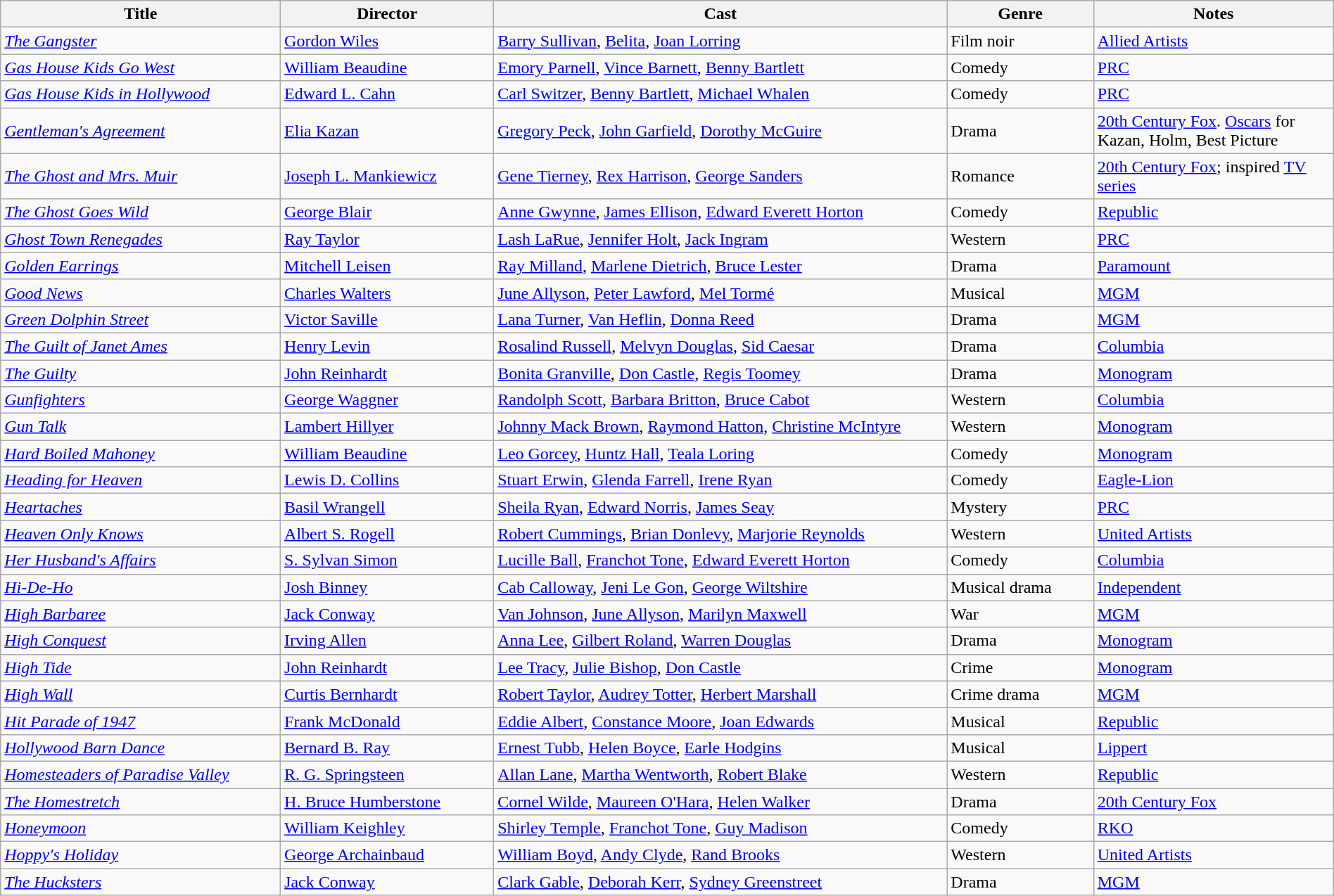<table class="wikitable" style="width:100%;">
<tr>
<th style="width:21%;">Title</th>
<th style="width:16%;">Director</th>
<th style="width:34%;">Cast</th>
<th style="width:11%;">Genre</th>
<th style="width:18%;">Notes</th>
</tr>
<tr>
<td><em><a href='#'>The Gangster</a></em></td>
<td><a href='#'>Gordon Wiles</a></td>
<td><a href='#'>Barry Sullivan</a>, <a href='#'>Belita</a>, <a href='#'>Joan Lorring</a></td>
<td>Film noir</td>
<td><a href='#'>Allied Artists</a></td>
</tr>
<tr>
<td><em><a href='#'>Gas House Kids Go West</a></em></td>
<td><a href='#'>William Beaudine</a></td>
<td><a href='#'>Emory Parnell</a>, <a href='#'>Vince Barnett</a>, <a href='#'>Benny Bartlett</a></td>
<td>Comedy</td>
<td><a href='#'>PRC</a></td>
</tr>
<tr>
<td><em><a href='#'>Gas House Kids in Hollywood</a></em></td>
<td><a href='#'>Edward L. Cahn</a></td>
<td><a href='#'>Carl Switzer</a>, <a href='#'>Benny Bartlett</a>, <a href='#'>Michael Whalen</a></td>
<td>Comedy</td>
<td><a href='#'>PRC</a></td>
</tr>
<tr>
<td><em><a href='#'>Gentleman's Agreement</a></em></td>
<td><a href='#'>Elia Kazan</a></td>
<td><a href='#'>Gregory Peck</a>, <a href='#'>John Garfield</a>, <a href='#'>Dorothy McGuire</a></td>
<td>Drama</td>
<td><a href='#'>20th Century Fox</a>. <a href='#'>Oscars</a> for Kazan, Holm, Best Picture</td>
</tr>
<tr>
<td><em><a href='#'>The Ghost and Mrs. Muir</a></em></td>
<td><a href='#'>Joseph L. Mankiewicz</a></td>
<td><a href='#'>Gene Tierney</a>, <a href='#'>Rex Harrison</a>, <a href='#'>George Sanders</a></td>
<td>Romance</td>
<td><a href='#'>20th Century Fox</a>; inspired <a href='#'>TV series</a></td>
</tr>
<tr>
<td><em><a href='#'>The Ghost Goes Wild</a></em></td>
<td><a href='#'>George Blair</a></td>
<td><a href='#'>Anne Gwynne</a>, <a href='#'>James Ellison</a>, <a href='#'>Edward Everett Horton</a></td>
<td>Comedy</td>
<td><a href='#'>Republic</a></td>
</tr>
<tr>
<td><em><a href='#'>Ghost Town Renegades</a></em></td>
<td><a href='#'>Ray Taylor</a></td>
<td><a href='#'>Lash LaRue</a>, <a href='#'>Jennifer Holt</a>, <a href='#'>Jack Ingram</a></td>
<td>Western</td>
<td><a href='#'>PRC</a></td>
</tr>
<tr>
<td><em><a href='#'>Golden Earrings</a></em></td>
<td><a href='#'>Mitchell Leisen</a></td>
<td><a href='#'>Ray Milland</a>, <a href='#'>Marlene Dietrich</a>, <a href='#'>Bruce Lester</a></td>
<td>Drama</td>
<td><a href='#'>Paramount</a></td>
</tr>
<tr>
<td><em><a href='#'>Good News</a></em></td>
<td><a href='#'>Charles Walters</a></td>
<td><a href='#'>June Allyson</a>, <a href='#'>Peter Lawford</a>, <a href='#'>Mel Tormé</a></td>
<td>Musical</td>
<td><a href='#'>MGM</a></td>
</tr>
<tr>
<td><em><a href='#'>Green Dolphin Street</a></em></td>
<td><a href='#'>Victor Saville</a></td>
<td><a href='#'>Lana Turner</a>, <a href='#'>Van Heflin</a>, <a href='#'>Donna Reed</a></td>
<td>Drama</td>
<td><a href='#'>MGM</a></td>
</tr>
<tr>
<td><em><a href='#'>The Guilt of Janet Ames</a></em></td>
<td><a href='#'>Henry Levin</a></td>
<td><a href='#'>Rosalind Russell</a>, <a href='#'>Melvyn Douglas</a>, <a href='#'>Sid Caesar</a></td>
<td>Drama</td>
<td><a href='#'>Columbia</a></td>
</tr>
<tr>
<td><em><a href='#'>The Guilty</a></em></td>
<td><a href='#'>John Reinhardt</a></td>
<td><a href='#'>Bonita Granville</a>, <a href='#'>Don Castle</a>, <a href='#'>Regis Toomey</a></td>
<td>Drama</td>
<td><a href='#'>Monogram</a></td>
</tr>
<tr>
<td><em><a href='#'>Gunfighters</a></em></td>
<td><a href='#'>George Waggner</a></td>
<td><a href='#'>Randolph Scott</a>, <a href='#'>Barbara Britton</a>, <a href='#'>Bruce Cabot</a></td>
<td>Western</td>
<td><a href='#'>Columbia</a></td>
</tr>
<tr>
<td><em><a href='#'>Gun Talk</a></em></td>
<td><a href='#'>Lambert Hillyer</a></td>
<td><a href='#'>Johnny Mack Brown</a>, <a href='#'>Raymond Hatton</a>, <a href='#'>Christine McIntyre</a></td>
<td>Western</td>
<td><a href='#'>Monogram</a></td>
</tr>
<tr>
<td><em><a href='#'>Hard Boiled Mahoney</a></em></td>
<td><a href='#'>William Beaudine</a></td>
<td><a href='#'>Leo Gorcey</a>, <a href='#'>Huntz Hall</a>, <a href='#'>Teala Loring</a></td>
<td>Comedy</td>
<td><a href='#'>Monogram</a></td>
</tr>
<tr>
<td><em><a href='#'>Heading for Heaven</a></em></td>
<td><a href='#'>Lewis D. Collins</a></td>
<td><a href='#'>Stuart Erwin</a>, <a href='#'>Glenda Farrell</a>, <a href='#'>Irene Ryan</a></td>
<td>Comedy</td>
<td><a href='#'>Eagle-Lion</a></td>
</tr>
<tr>
<td><em><a href='#'>Heartaches</a></em></td>
<td><a href='#'>Basil Wrangell</a></td>
<td><a href='#'>Sheila Ryan</a>, <a href='#'>Edward Norris</a>, <a href='#'>James Seay</a></td>
<td>Mystery</td>
<td><a href='#'>PRC</a></td>
</tr>
<tr>
<td><em><a href='#'>Heaven Only Knows</a></em></td>
<td><a href='#'>Albert S. Rogell</a></td>
<td><a href='#'>Robert Cummings</a>, <a href='#'>Brian Donlevy</a>, <a href='#'>Marjorie Reynolds</a></td>
<td>Western</td>
<td><a href='#'>United Artists</a></td>
</tr>
<tr>
<td><em><a href='#'>Her Husband's Affairs</a></em></td>
<td><a href='#'>S. Sylvan Simon</a></td>
<td><a href='#'>Lucille Ball</a>, <a href='#'>Franchot Tone</a>, <a href='#'>Edward Everett Horton</a></td>
<td>Comedy</td>
<td><a href='#'>Columbia</a></td>
</tr>
<tr>
<td><em><a href='#'>Hi-De-Ho</a></em></td>
<td><a href='#'>Josh Binney</a></td>
<td><a href='#'>Cab Calloway</a>, <a href='#'>Jeni Le Gon</a>, <a href='#'>George Wiltshire</a></td>
<td>Musical drama</td>
<td><a href='#'>Independent</a></td>
</tr>
<tr>
<td><em><a href='#'>High Barbaree</a></em></td>
<td><a href='#'>Jack Conway</a></td>
<td><a href='#'>Van Johnson</a>, <a href='#'>June Allyson</a>, <a href='#'>Marilyn Maxwell</a></td>
<td>War</td>
<td><a href='#'>MGM</a></td>
</tr>
<tr>
<td><em><a href='#'>High Conquest</a></em></td>
<td><a href='#'>Irving Allen</a></td>
<td><a href='#'>Anna Lee</a>, <a href='#'>Gilbert Roland</a>, <a href='#'>Warren Douglas</a></td>
<td>Drama</td>
<td><a href='#'>Monogram</a></td>
</tr>
<tr>
<td><em><a href='#'>High Tide</a></em></td>
<td><a href='#'>John Reinhardt</a></td>
<td><a href='#'>Lee Tracy</a>, <a href='#'>Julie Bishop</a>, <a href='#'>Don Castle</a></td>
<td>Crime</td>
<td><a href='#'>Monogram</a></td>
</tr>
<tr>
<td><em><a href='#'>High Wall</a></em></td>
<td><a href='#'>Curtis Bernhardt</a></td>
<td><a href='#'>Robert Taylor</a>, <a href='#'>Audrey Totter</a>, <a href='#'>Herbert Marshall</a></td>
<td>Crime drama</td>
<td><a href='#'>MGM</a></td>
</tr>
<tr>
<td><em><a href='#'>Hit Parade of 1947</a></em></td>
<td><a href='#'>Frank McDonald</a></td>
<td><a href='#'>Eddie Albert</a>, <a href='#'>Constance Moore</a>, <a href='#'>Joan Edwards</a></td>
<td>Musical</td>
<td><a href='#'>Republic</a></td>
</tr>
<tr>
<td><em><a href='#'>Hollywood Barn Dance</a></em></td>
<td><a href='#'>Bernard B. Ray</a></td>
<td><a href='#'>Ernest Tubb</a>, <a href='#'>Helen Boyce</a>, <a href='#'>Earle Hodgins</a></td>
<td>Musical</td>
<td><a href='#'>Lippert</a></td>
</tr>
<tr>
<td><em><a href='#'>Homesteaders of Paradise Valley</a></em></td>
<td><a href='#'>R. G. Springsteen</a></td>
<td><a href='#'>Allan Lane</a>, <a href='#'>Martha Wentworth</a>, <a href='#'>Robert Blake</a></td>
<td>Western</td>
<td><a href='#'>Republic</a></td>
</tr>
<tr>
<td><em><a href='#'>The Homestretch</a></em></td>
<td><a href='#'>H. Bruce Humberstone</a></td>
<td><a href='#'>Cornel Wilde</a>, <a href='#'>Maureen O'Hara</a>, <a href='#'>Helen Walker</a></td>
<td>Drama</td>
<td><a href='#'>20th Century Fox</a></td>
</tr>
<tr>
<td><em><a href='#'>Honeymoon</a></em></td>
<td><a href='#'>William Keighley</a></td>
<td><a href='#'>Shirley Temple</a>, <a href='#'>Franchot Tone</a>, <a href='#'>Guy Madison</a></td>
<td>Comedy</td>
<td><a href='#'>RKO</a></td>
</tr>
<tr>
<td><em><a href='#'>Hoppy's Holiday</a></em></td>
<td><a href='#'>George Archainbaud</a></td>
<td><a href='#'>William Boyd</a>, <a href='#'>Andy Clyde</a>, <a href='#'>Rand Brooks</a></td>
<td>Western</td>
<td><a href='#'>United Artists</a></td>
</tr>
<tr>
<td><em><a href='#'>The Hucksters</a></em></td>
<td><a href='#'>Jack Conway</a></td>
<td><a href='#'>Clark Gable</a>, <a href='#'>Deborah Kerr</a>, <a href='#'>Sydney Greenstreet</a></td>
<td>Drama</td>
<td><a href='#'>MGM</a></td>
</tr>
</table>
